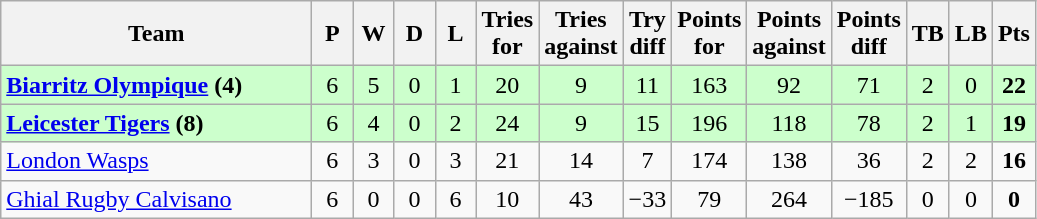<table class="wikitable" style="text-align: center;">
<tr>
<th width="200">Team</th>
<th width="20">P</th>
<th width="20">W</th>
<th width="20">D</th>
<th width="20">L</th>
<th width="20">Tries for</th>
<th width="20">Tries against</th>
<th width="20">Try diff</th>
<th width="20">Points for</th>
<th width="20">Points against</th>
<th width="25">Points diff</th>
<th width="20">TB</th>
<th width="20">LB</th>
<th width="20">Pts</th>
</tr>
<tr bgcolor=#ccffcc>
<td align=left> <strong><a href='#'>Biarritz Olympique</a> (4)</strong></td>
<td>6</td>
<td>5</td>
<td>0</td>
<td>1</td>
<td>20</td>
<td>9</td>
<td>11</td>
<td>163</td>
<td>92</td>
<td>71</td>
<td>2</td>
<td>0</td>
<td><strong>22</strong></td>
</tr>
<tr bgcolor=#ccffcc>
<td align=left> <strong><a href='#'>Leicester Tigers</a> (8)</strong></td>
<td>6</td>
<td>4</td>
<td>0</td>
<td>2</td>
<td>24</td>
<td>9</td>
<td>15</td>
<td>196</td>
<td>118</td>
<td>78</td>
<td>2</td>
<td>1</td>
<td><strong>19</strong></td>
</tr>
<tr>
<td align=left> <a href='#'>London Wasps</a></td>
<td>6</td>
<td>3</td>
<td>0</td>
<td>3</td>
<td>21</td>
<td>14</td>
<td>7</td>
<td>174</td>
<td>138</td>
<td>36</td>
<td>2</td>
<td>2</td>
<td><strong>16</strong></td>
</tr>
<tr>
<td align=left> <a href='#'>Ghial Rugby Calvisano</a></td>
<td>6</td>
<td>0</td>
<td>0</td>
<td>6</td>
<td>10</td>
<td>43</td>
<td>−33</td>
<td>79</td>
<td>264</td>
<td>−185</td>
<td>0</td>
<td>0</td>
<td><strong>0</strong></td>
</tr>
</table>
